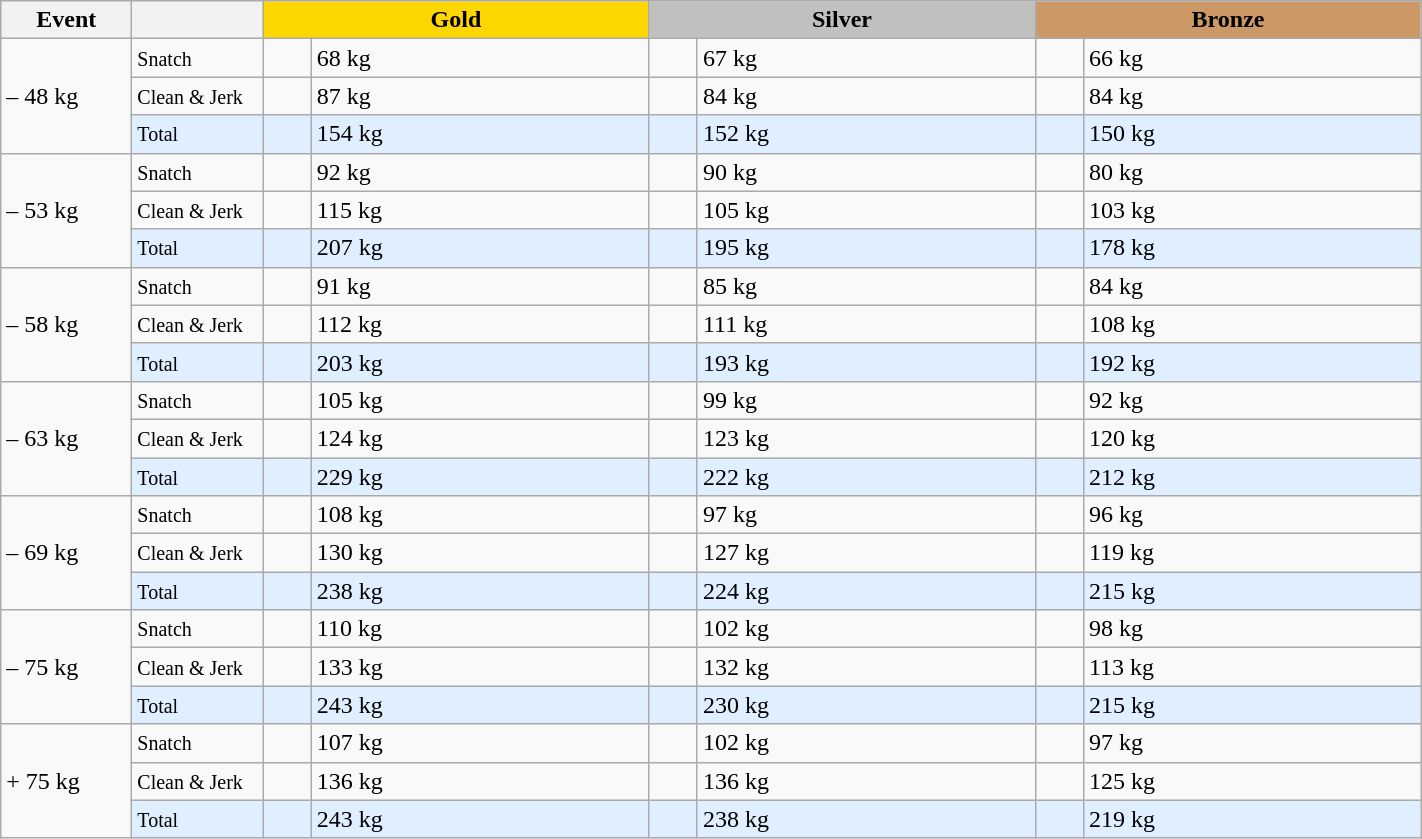<table class="wikitable">
<tr>
<th width=80>Event</th>
<th width=80></th>
<td bgcolor=gold align="center" colspan=2 width=250><strong>Gold</strong></td>
<td bgcolor=silver align="center" colspan=2 width=250><strong>Silver</strong></td>
<td bgcolor=#cc9966 colspan=2 align="center" width=250><strong>Bronze</strong></td>
</tr>
<tr>
<td rowspan=3>– 48 kg</td>
<td><small>Snatch</small></td>
<td></td>
<td>68 kg</td>
<td></td>
<td>67 kg</td>
<td></td>
<td>66 kg</td>
</tr>
<tr>
<td><small>Clean & Jerk</small></td>
<td></td>
<td>87 kg</td>
<td></td>
<td>84 kg</td>
<td></td>
<td>84 kg</td>
</tr>
<tr bgcolor=#dfefff>
<td><small>Total</small></td>
<td></td>
<td>154 kg</td>
<td></td>
<td>152 kg</td>
<td></td>
<td>150 kg</td>
</tr>
<tr>
<td rowspan=3>– 53 kg</td>
<td><small>Snatch</small></td>
<td></td>
<td>92 kg</td>
<td></td>
<td>90 kg</td>
<td></td>
<td>80 kg</td>
</tr>
<tr>
<td><small>Clean & Jerk</small></td>
<td></td>
<td>115 kg</td>
<td></td>
<td>105 kg</td>
<td></td>
<td>103 kg</td>
</tr>
<tr bgcolor=#dfefff>
<td><small>Total</small></td>
<td></td>
<td>207 kg</td>
<td></td>
<td>195 kg</td>
<td></td>
<td>178 kg</td>
</tr>
<tr>
<td rowspan=3>– 58 kg</td>
<td><small>Snatch</small></td>
<td></td>
<td>91 kg</td>
<td></td>
<td>85 kg</td>
<td></td>
<td>84 kg</td>
</tr>
<tr>
<td><small>Clean & Jerk</small></td>
<td></td>
<td>112 kg</td>
<td></td>
<td>111 kg</td>
<td></td>
<td>108 kg</td>
</tr>
<tr bgcolor=#dfefff>
<td><small>Total</small></td>
<td></td>
<td>203 kg</td>
<td></td>
<td>193 kg</td>
<td></td>
<td>192 kg</td>
</tr>
<tr>
<td rowspan=3>– 63 kg</td>
<td><small>Snatch</small></td>
<td></td>
<td>105 kg</td>
<td></td>
<td>99 kg</td>
<td></td>
<td>92 kg</td>
</tr>
<tr>
<td><small>Clean & Jerk</small></td>
<td></td>
<td>124 kg</td>
<td></td>
<td>123 kg</td>
<td></td>
<td>120 kg</td>
</tr>
<tr bgcolor=#dfefff>
<td><small>Total</small></td>
<td></td>
<td>229 kg</td>
<td></td>
<td>222 kg</td>
<td></td>
<td>212 kg</td>
</tr>
<tr>
<td rowspan=3>– 69 kg</td>
<td><small>Snatch</small></td>
<td></td>
<td>108 kg</td>
<td></td>
<td>97 kg</td>
<td></td>
<td>96 kg</td>
</tr>
<tr>
<td><small>Clean & Jerk</small></td>
<td></td>
<td>130 kg</td>
<td></td>
<td>127 kg</td>
<td></td>
<td>119 kg</td>
</tr>
<tr bgcolor=#dfefff>
<td><small>Total</small></td>
<td></td>
<td>238 kg</td>
<td></td>
<td>224 kg</td>
<td></td>
<td>215 kg</td>
</tr>
<tr>
<td rowspan=3>– 75 kg</td>
<td><small>Snatch</small></td>
<td></td>
<td>110 kg</td>
<td></td>
<td>102 kg</td>
<td></td>
<td>98 kg</td>
</tr>
<tr>
<td><small>Clean & Jerk</small></td>
<td></td>
<td>133 kg</td>
<td></td>
<td>132 kg</td>
<td></td>
<td>113 kg</td>
</tr>
<tr bgcolor=#dfefff>
<td><small>Total</small></td>
<td></td>
<td>243 kg</td>
<td></td>
<td>230 kg</td>
<td></td>
<td>215 kg</td>
</tr>
<tr>
<td rowspan=3>+ 75 kg</td>
<td><small>Snatch</small></td>
<td></td>
<td>107 kg</td>
<td></td>
<td>102 kg</td>
<td></td>
<td>97 kg</td>
</tr>
<tr>
<td><small>Clean & Jerk</small></td>
<td></td>
<td>136 kg</td>
<td></td>
<td>136 kg</td>
<td></td>
<td>125 kg</td>
</tr>
<tr bgcolor=#dfefff>
<td><small>Total</small></td>
<td></td>
<td>243 kg</td>
<td></td>
<td>238 kg</td>
<td></td>
<td>219 kg</td>
</tr>
</table>
